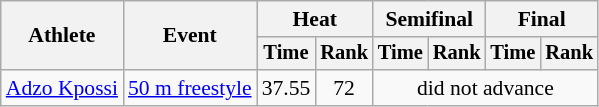<table class=wikitable style="font-size:90%">
<tr>
<th rowspan="2">Athlete</th>
<th rowspan="2">Event</th>
<th colspan="2">Heat</th>
<th colspan="2">Semifinal</th>
<th colspan="2">Final</th>
</tr>
<tr style="font-size:95%">
<th>Time</th>
<th>Rank</th>
<th>Time</th>
<th>Rank</th>
<th>Time</th>
<th>Rank</th>
</tr>
<tr align=center>
<td align=left><a href='#'>Adzo Kpossi</a></td>
<td align=left><a href='#'>50 m freestyle</a></td>
<td>37.55</td>
<td>72</td>
<td colspan=4>did not advance</td>
</tr>
</table>
